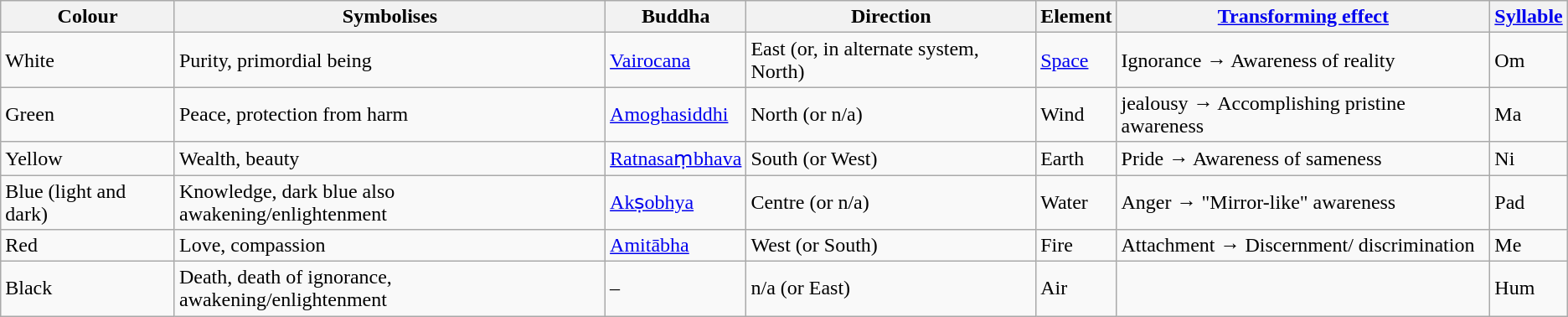<table class="wikitable">
<tr>
<th>Colour</th>
<th>Symbolises</th>
<th>Buddha</th>
<th>Direction</th>
<th>Element</th>
<th><a href='#'>Transforming effect</a></th>
<th><a href='#'>Syllable</a></th>
</tr>
<tr>
<td>White</td>
<td>Purity, primordial being</td>
<td><a href='#'>Vairocana</a></td>
<td>East (or,  in alternate system, North)</td>
<td><a href='#'>Space</a></td>
<td>Ignorance → Awareness of reality</td>
<td>Om</td>
</tr>
<tr>
<td>Green</td>
<td>Peace, protection from harm</td>
<td><a href='#'>Amoghasiddhi</a></td>
<td>North (or n/a)</td>
<td>Wind</td>
<td>jealousy → Accomplishing pristine awareness</td>
<td>Ma</td>
</tr>
<tr>
<td>Yellow</td>
<td>Wealth, beauty</td>
<td><a href='#'>Ratnasaṃbhava</a></td>
<td>South (or West)</td>
<td>Earth</td>
<td>Pride → Awareness of sameness</td>
<td>Ni</td>
</tr>
<tr>
<td>Blue (light and dark)</td>
<td>Knowledge, dark blue also awakening/enlightenment</td>
<td><a href='#'>Akṣobhya</a></td>
<td>Centre (or n/a)</td>
<td>Water</td>
<td>Anger → "Mirror-like" awareness</td>
<td>Pad</td>
</tr>
<tr>
<td>Red</td>
<td>Love, compassion</td>
<td><a href='#'>Amitābha</a></td>
<td>West (or South)</td>
<td>Fire</td>
<td>Attachment → Discernment/ discrimination</td>
<td>Me</td>
</tr>
<tr>
<td>Black</td>
<td>Death, death of ignorance, awakening/enlightenment</td>
<td>–</td>
<td>n/a (or East)</td>
<td>Air</td>
<td></td>
<td>Hum</td>
</tr>
</table>
